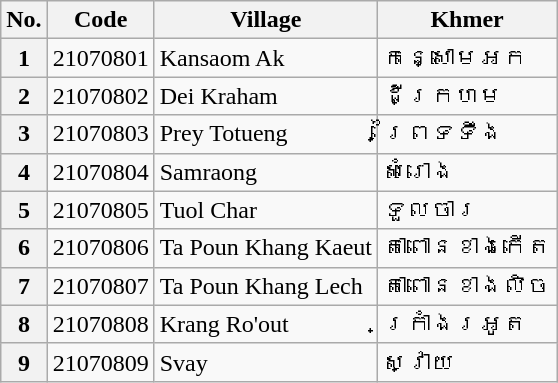<table class="wikitable sortable mw-collapsible">
<tr>
<th>No.</th>
<th>Code</th>
<th>Village</th>
<th>Khmer</th>
</tr>
<tr>
<th>1</th>
<td>21070801</td>
<td>Kansaom Ak</td>
<td>កន្សោមអក</td>
</tr>
<tr>
<th>2</th>
<td>21070802</td>
<td>Dei Kraham</td>
<td>ដីក្រហម</td>
</tr>
<tr>
<th>3</th>
<td>21070803</td>
<td>Prey Totueng</td>
<td>ព្រៃទទឹង</td>
</tr>
<tr>
<th>4</th>
<td>21070804</td>
<td>Samraong</td>
<td>សំរោង</td>
</tr>
<tr>
<th>5</th>
<td>21070805</td>
<td>Tuol Char</td>
<td>ទួលចារ</td>
</tr>
<tr>
<th>6</th>
<td>21070806</td>
<td>Ta Poun Khang Kaeut</td>
<td>តាពោនខាងកើត</td>
</tr>
<tr>
<th>7</th>
<td>21070807</td>
<td>Ta Poun Khang Lech</td>
<td>តាពោនខាងលិច</td>
</tr>
<tr>
<th>8</th>
<td>21070808</td>
<td>Krang Ro'out</td>
<td>ក្រាំងរអូត</td>
</tr>
<tr>
<th>9</th>
<td>21070809</td>
<td>Svay</td>
<td>ស្វាយ</td>
</tr>
</table>
